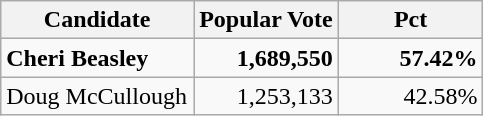<table class="wikitable">
<tr>
<th width=40%>Candidate</th>
<th width=30%>Popular Vote</th>
<th width=30%>Pct</th>
</tr>
<tr>
<td><strong>Cheri Beasley</strong></td>
<td align="right"><strong>1,689,550</strong></td>
<td align="right"><strong>57.42%</strong></td>
</tr>
<tr>
<td>Doug McCullough</td>
<td align="right">1,253,133</td>
<td align="right">42.58%</td>
</tr>
</table>
